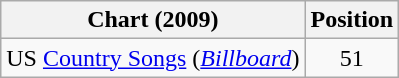<table class="wikitable sortable">
<tr>
<th scope="col">Chart (2009)</th>
<th scope="col">Position</th>
</tr>
<tr>
<td>US <a href='#'>Country Songs</a> (<em><a href='#'>Billboard</a></em>)</td>
<td align="center">51</td>
</tr>
</table>
